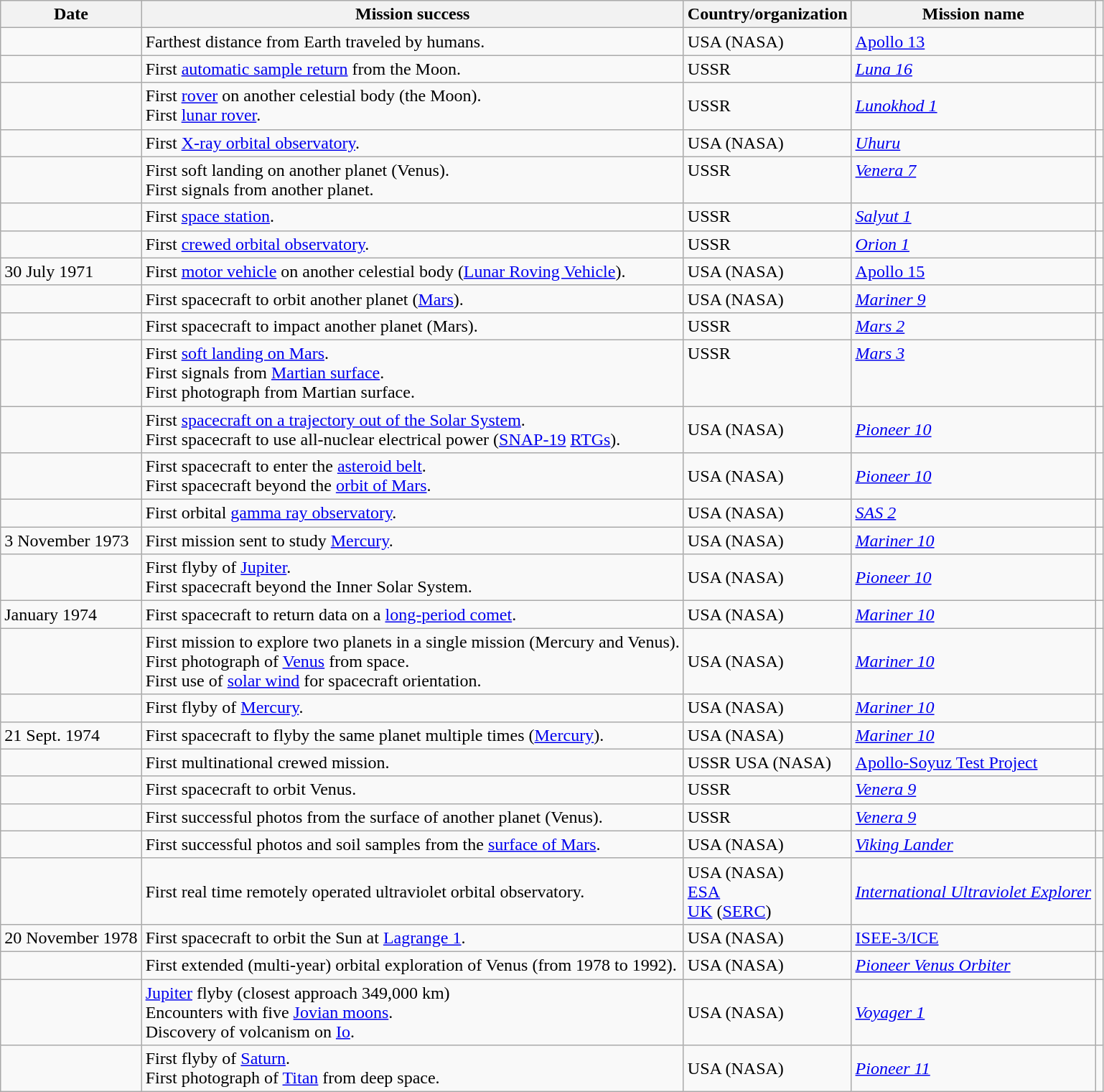<table class="wikitable sticky-header">
<tr>
<th>Date</th>
<th>Mission success</th>
<th>Country/organization</th>
<th>Mission name</th>
<th></th>
</tr>
<tr>
<td></td>
<td>Farthest distance from Earth traveled by humans.</td>
<td> USA (NASA)</td>
<td><a href='#'>Apollo 13</a></td>
<td></td>
</tr>
<tr>
<td></td>
<td>First <a href='#'>automatic sample return</a> from the Moon.</td>
<td> USSR</td>
<td><em><a href='#'>Luna 16</a></em></td>
<td></td>
</tr>
<tr>
<td></td>
<td>First <a href='#'>rover</a> on another celestial body (the Moon).<br>First <a href='#'>lunar rover</a>.</td>
<td> USSR</td>
<td><em><a href='#'>Lunokhod 1</a></em></td>
<td></td>
</tr>
<tr>
<td></td>
<td>First <a href='#'>X-ray orbital observatory</a>.</td>
<td> USA (NASA)</td>
<td><a href='#'><em>Uhuru</em></a></td>
<td></td>
</tr>
<tr>
<td valign=top></td>
<td>First soft landing on another planet (Venus). <br>First signals from another planet.</td>
<td valign=top> USSR</td>
<td valign=top><em><a href='#'>Venera 7</a></em></td>
<td></td>
</tr>
<tr>
<td></td>
<td>First <a href='#'>space station</a>.</td>
<td> USSR</td>
<td><em><a href='#'>Salyut 1</a></em></td>
<td></td>
</tr>
<tr>
<td></td>
<td>First <a href='#'>crewed orbital observatory</a>.</td>
<td> USSR</td>
<td><a href='#'><em>Orion 1</em></a></td>
<td></td>
</tr>
<tr>
<td>30 July 1971</td>
<td>First <a href='#'>motor vehicle</a> on another celestial body (<a href='#'>Lunar Roving Vehicle</a>).</td>
<td> USA (NASA)</td>
<td><a href='#'>Apollo 15</a></td>
<td></td>
</tr>
<tr>
<td></td>
<td>First spacecraft to orbit another planet (<a href='#'>Mars</a>).</td>
<td> USA (NASA)</td>
<td><em><a href='#'>Mariner 9</a></em></td>
<td></td>
</tr>
<tr>
<td></td>
<td>First spacecraft to impact another planet (Mars).</td>
<td> USSR</td>
<td><em><a href='#'>Mars 2</a></em></td>
<td></td>
</tr>
<tr>
<td valign="top"></td>
<td>First <a href='#'>soft landing on Mars</a>. <br>First signals from <a href='#'>Martian surface</a>.<br>First photograph from Martian surface.</td>
<td valign="top"> USSR</td>
<td valign="top"><em><a href='#'>Mars 3</a></em></td>
<td></td>
</tr>
<tr>
<td></td>
<td>First <a href='#'>spacecraft on a trajectory out of the Solar System</a>.<br>First spacecraft to use all-nuclear electrical power (<a href='#'>SNAP-19</a> <a href='#'>RTGs</a>).</td>
<td> USA (NASA)</td>
<td><em><a href='#'>Pioneer 10</a></em></td>
<td></td>
</tr>
<tr>
<td></td>
<td>First spacecraft to enter the <a href='#'>asteroid belt</a>.<br>First spacecraft beyond the <a href='#'>orbit of Mars</a>.</td>
<td> USA (NASA)</td>
<td><em><a href='#'>Pioneer 10</a></em></td>
<td></td>
</tr>
<tr>
<td></td>
<td>First orbital <a href='#'>gamma ray observatory</a>.</td>
<td> USA (NASA)</td>
<td><a href='#'><em>SAS 2</em></a></td>
<td></td>
</tr>
<tr>
<td>3 November 1973</td>
<td>First mission sent to study <a href='#'>Mercury</a>.</td>
<td> USA (NASA)</td>
<td><em><a href='#'>Mariner 10</a></em></td>
<td></td>
</tr>
<tr>
<td></td>
<td>First flyby of <a href='#'>Jupiter</a>.<br>First spacecraft beyond the Inner Solar System.</td>
<td> USA (NASA)</td>
<td><em><a href='#'>Pioneer 10</a></em></td>
<td></td>
</tr>
<tr>
<td>January 1974</td>
<td>First spacecraft to return data on a <a href='#'>long-period comet</a>.</td>
<td> USA (NASA)</td>
<td><em><a href='#'>Mariner 10</a></em></td>
<td></td>
</tr>
<tr>
<td></td>
<td>First mission to explore two planets in a single mission (Mercury and Venus).<br>First photograph of <a href='#'>Venus</a> from space.<br>First use of <a href='#'>solar wind</a> for spacecraft orientation.</td>
<td> USA (NASA)</td>
<td><em><a href='#'>Mariner 10</a></em></td>
<td></td>
</tr>
<tr>
<td></td>
<td>First flyby of <a href='#'>Mercury</a>.</td>
<td> USA (NASA)</td>
<td><em><a href='#'>Mariner 10</a></em></td>
<td></td>
</tr>
<tr>
<td>21 Sept. 1974</td>
<td>First spacecraft to flyby the same planet multiple times (<a href='#'>Mercury</a>).</td>
<td> USA (NASA)</td>
<td><em><a href='#'>Mariner 10</a></em></td>
<td></td>
</tr>
<tr>
<td></td>
<td>First multinational crewed mission.</td>
<td> USSR  USA (NASA)</td>
<td><a href='#'>Apollo-Soyuz Test Project</a></td>
<td></td>
</tr>
<tr>
<td></td>
<td>First spacecraft to orbit Venus.</td>
<td> USSR</td>
<td><em><a href='#'>Venera 9</a></em></td>
<td></td>
</tr>
<tr>
<td></td>
<td>First successful photos from the surface of another planet (Venus).</td>
<td> USSR</td>
<td><em><a href='#'>Venera 9</a></em></td>
<td></td>
</tr>
<tr>
<td></td>
<td>First successful photos and soil samples from the <a href='#'>surface of Mars</a>.</td>
<td> USA (NASA)</td>
<td><a href='#'><em>Viking Lander</em></a></td>
<td></td>
</tr>
<tr>
<td></td>
<td>First real time remotely operated ultraviolet orbital observatory.</td>
<td> USA (NASA)<br> <a href='#'>ESA</a><br> <a href='#'>UK</a> (<a href='#'>SERC</a>)</td>
<td><em><a href='#'>International Ultraviolet Explorer</a></em></td>
<td></td>
</tr>
<tr>
<td>20 November 1978</td>
<td>First spacecraft to orbit the Sun at <a href='#'>Lagrange 1</a>.</td>
<td> USA (NASA)</td>
<td><a href='#'>ISEE-3/ICE</a></td>
<td></td>
</tr>
<tr>
<td></td>
<td>First extended (multi-year) orbital exploration of Venus (from 1978 to 1992).</td>
<td> USA (NASA)</td>
<td><a href='#'><em>Pioneer Venus Orbiter</em></a></td>
<td></td>
</tr>
<tr>
<td></td>
<td><a href='#'>Jupiter</a> flyby (closest approach 349,000 km)<br>Encounters with five <a href='#'>Jovian moons</a>.<br>Discovery of volcanism on <a href='#'>Io</a>.</td>
<td> USA (NASA)</td>
<td><em><a href='#'>Voyager 1</a></em></td>
<td></td>
</tr>
<tr>
<td></td>
<td>First flyby of <a href='#'>Saturn</a>.<br>First photograph of <a href='#'>Titan</a> from deep space.</td>
<td> USA (NASA)</td>
<td><em><a href='#'>Pioneer 11</a></em></td>
<td></td>
</tr>
</table>
